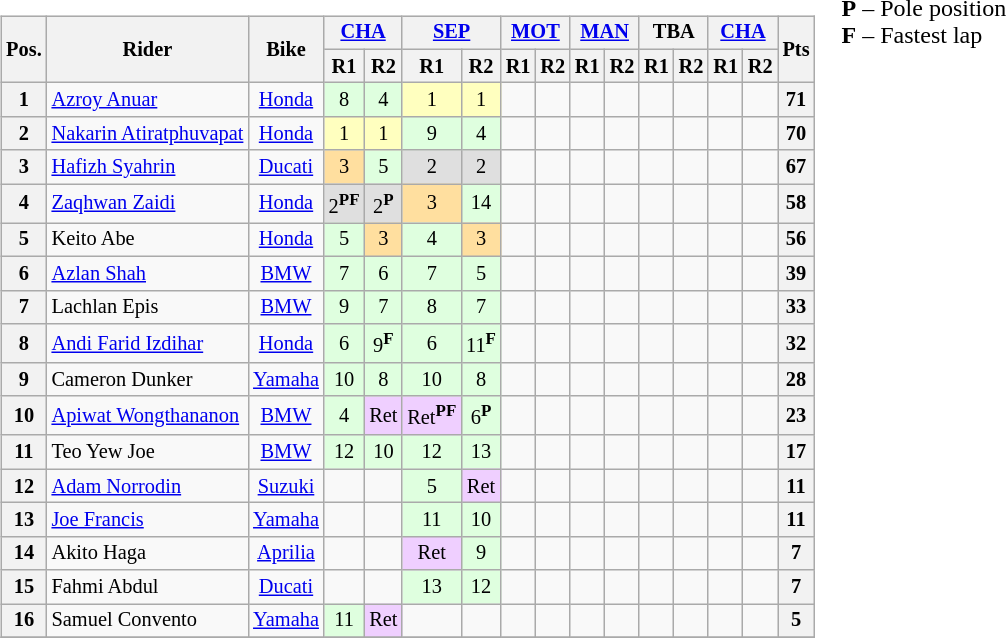<table>
<tr>
<td><br><table class="wikitable" style="font-size:85%; text-align:center;">
<tr>
<th rowspan="2">Pos.</th>
<th rowspan="2">Rider</th>
<th rowspan="2">Bike</th>
<th colspan="2"><a href='#'>CHA</a><br></th>
<th colspan="2"><a href='#'>SEP</a><br></th>
<th colspan="2"><a href='#'>MOT</a><br></th>
<th colspan="2"><a href='#'>MAN</a><br></th>
<th colspan="2">TBA</th>
<th colspan="2"><a href='#'>CHA</a><br></th>
<th rowspan="2">Pts</th>
</tr>
<tr>
<th>R1</th>
<th>R2</th>
<th>R1</th>
<th>R2</th>
<th>R1</th>
<th>R2</th>
<th>R1</th>
<th>R2</th>
<th>R1</th>
<th>R2</th>
<th>R1</th>
<th>R2</th>
</tr>
<tr>
<th>1</th>
<td align="left"> <a href='#'>Azroy Anuar</a></td>
<td><a href='#'>Honda</a></td>
<td style="background:#dfffdf;">8</td>
<td style="background:#dfffdf;">4</td>
<td style="background:#ffffbf;">1</td>
<td style="background:#ffffbf;">1</td>
<td></td>
<td></td>
<td></td>
<td></td>
<td></td>
<td></td>
<td></td>
<td></td>
<th>71</th>
</tr>
<tr>
<th>2</th>
<td align="left"> <a href='#'>Nakarin Atiratphuvapat</a></td>
<td><a href='#'>Honda</a></td>
<td style="background:#ffffbf;">1</td>
<td style="background:#ffffbf;">1</td>
<td style="background:#dfffdf;">9</td>
<td style="background:#dfffdf;">4</td>
<td></td>
<td></td>
<td></td>
<td></td>
<td></td>
<td></td>
<td></td>
<td></td>
<th>70</th>
</tr>
<tr>
<th>3</th>
<td align="left"> <a href='#'>Hafizh Syahrin</a></td>
<td><a href='#'>Ducati</a></td>
<td style="background:#ffdf9f;">3</td>
<td style="background:#dfffdf;">5</td>
<td style="background:#dfdfdf;">2</td>
<td style="background:#dfdfdf;">2</td>
<td></td>
<td></td>
<td></td>
<td></td>
<td></td>
<td></td>
<td></td>
<td></td>
<th>67</th>
</tr>
<tr>
<th>4</th>
<td align="left"> <a href='#'>Zaqhwan Zaidi</a></td>
<td><a href='#'>Honda</a></td>
<td style="background:#dfdfdf;">2<sup><strong>PF</strong></sup></td>
<td style="background:#dfdfdf;">2<sup><strong>P</strong></sup></td>
<td style="background:#ffdf9f;">3</td>
<td style="background:#dfffdf;">14</td>
<td></td>
<td></td>
<td></td>
<td></td>
<td></td>
<td></td>
<td></td>
<td></td>
<th>58</th>
</tr>
<tr>
<th>5</th>
<td align="left"> Keito Abe</td>
<td><a href='#'>Honda</a></td>
<td style="background:#dfffdf;">5</td>
<td style="background:#ffdf9f;">3</td>
<td style="background:#dfffdf;">4</td>
<td style="background:#ffdf9f;">3</td>
<td></td>
<td></td>
<td></td>
<td></td>
<td></td>
<td></td>
<td></td>
<td></td>
<th>56</th>
</tr>
<tr>
<th>6</th>
<td align="left"> <a href='#'>Azlan Shah</a></td>
<td><a href='#'>BMW</a></td>
<td style="background:#dfffdf;">7</td>
<td style="background:#dfffdf;">6</td>
<td style="background:#dfffdf;">7</td>
<td style="background:#dfffdf;">5</td>
<td></td>
<td></td>
<td></td>
<td></td>
<td></td>
<td></td>
<td></td>
<td></td>
<th>39</th>
</tr>
<tr>
<th>7</th>
<td align="left"> Lachlan Epis</td>
<td><a href='#'>BMW</a></td>
<td style="background:#dfffdf;">9</td>
<td style="background:#dfffdf;">7</td>
<td style="background:#dfffdf;">8</td>
<td style="background:#dfffdf;">7</td>
<td></td>
<td></td>
<td></td>
<td></td>
<td></td>
<td></td>
<td></td>
<td></td>
<th>33</th>
</tr>
<tr>
<th>8</th>
<td align="left"> <a href='#'>Andi Farid Izdihar</a></td>
<td><a href='#'>Honda</a></td>
<td style="background:#dfffdf;">6</td>
<td style="background:#dfffdf;">9<sup><strong>F</strong></sup></td>
<td style="background:#dfffdf;">6</td>
<td style="background:#dfffdf;">11<sup><strong>F</strong></sup></td>
<td></td>
<td></td>
<td></td>
<td></td>
<td></td>
<td></td>
<td></td>
<td></td>
<th>32</th>
</tr>
<tr>
<th>9</th>
<td align="left"> Cameron Dunker</td>
<td><a href='#'>Yamaha</a></td>
<td style="background:#dfffdf;">10</td>
<td style="background:#dfffdf;">8</td>
<td style="background:#dfffdf;">10</td>
<td style="background:#dfffdf;">8</td>
<td></td>
<td></td>
<td></td>
<td></td>
<td></td>
<td></td>
<td></td>
<td></td>
<th>28</th>
</tr>
<tr>
<th>10</th>
<td align="left" nowrap=""> <a href='#'>Apiwat Wongthananon</a></td>
<td><a href='#'>BMW</a></td>
<td style="background:#dfffdf;">4</td>
<td style="background:#efcfff;">Ret</td>
<td style="background:#efcfff;">Ret<sup><strong>P</strong></sup><sup><strong>F</strong></sup></td>
<td style="background:#dfffdf;">6<sup><strong>P</strong></sup></td>
<td></td>
<td></td>
<td></td>
<td></td>
<td></td>
<td></td>
<td></td>
<td></td>
<th>23</th>
</tr>
<tr>
<th>11</th>
<td align="left"> Teo Yew Joe</td>
<td><a href='#'>BMW</a></td>
<td style="background:#dfffdf;">12</td>
<td style="background:#dfffdf;">10</td>
<td style="background:#dfffdf;">12</td>
<td style="background:#dfffdf;">13</td>
<td></td>
<td></td>
<td></td>
<td></td>
<td></td>
<td></td>
<td></td>
<td></td>
<th>17</th>
</tr>
<tr>
<th>12</th>
<td align="left"> <a href='#'>Adam Norrodin</a></td>
<td><a href='#'>Suzuki</a></td>
<td></td>
<td></td>
<td style="background:#dfffdf;">5</td>
<td style="background:#efcfff;">Ret</td>
<td></td>
<td></td>
<td></td>
<td></td>
<td></td>
<td></td>
<td></td>
<td></td>
<th>11</th>
</tr>
<tr>
<th>13</th>
<td align="left"> <a href='#'>Joe Francis</a></td>
<td><a href='#'>Yamaha</a></td>
<td></td>
<td></td>
<td style="background:#dfffdf;">11</td>
<td style="background:#dfffdf;">10</td>
<td></td>
<td></td>
<td></td>
<td></td>
<td></td>
<td></td>
<td></td>
<td></td>
<th>11</th>
</tr>
<tr>
<th>14</th>
<td align="left"> Akito Haga</td>
<td><a href='#'>Aprilia</a></td>
<td></td>
<td></td>
<td style="background:#efcfff;">Ret</td>
<td style="background:#dfffdf;">9</td>
<td></td>
<td></td>
<td></td>
<td></td>
<td></td>
<td></td>
<td></td>
<td></td>
<th>7</th>
</tr>
<tr>
<th>15</th>
<td align="left"> Fahmi Abdul</td>
<td><a href='#'>Ducati</a></td>
<td></td>
<td></td>
<td style="background:#dfffdf;">13</td>
<td style="background:#dfffdf;">12</td>
<td></td>
<td></td>
<td></td>
<td></td>
<td></td>
<td></td>
<td></td>
<td></td>
<th>7</th>
</tr>
<tr>
<th>16</th>
<td align="left"> Samuel Convento</td>
<td><a href='#'>Yamaha</a></td>
<td style="background:#dfffdf;">11</td>
<td style="background:#efcfff;">Ret</td>
<td></td>
<td></td>
<td></td>
<td></td>
<td></td>
<td></td>
<td></td>
<td></td>
<td></td>
<td></td>
<th>5</th>
</tr>
<tr>
</tr>
</table>
</td>
<td valign="top"><br>
<span><strong>P</strong> – Pole position<br><strong>F</strong> – Fastest lap</span></td>
</tr>
</table>
